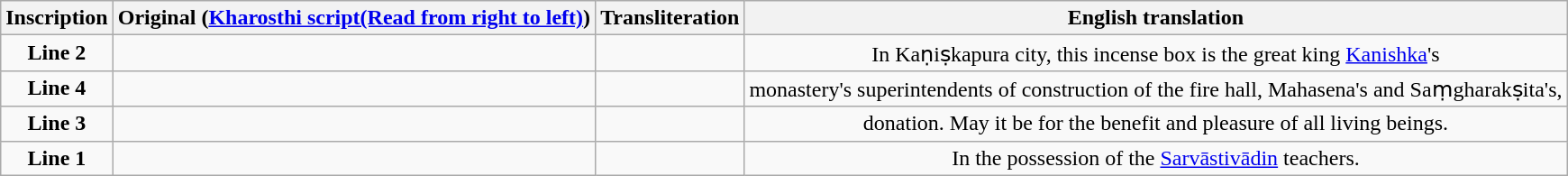<table class ="wikitable" style="text-align:center">
<tr>
<th>Inscription</th>
<th>Original (<a href='#'>Kharosthi script(Read from right to left)</a>)</th>
<th>Transliteration</th>
<th>English translation</th>
</tr>
<tr>
<td><strong>Line 2</strong></td>
<td></td>
<td></td>
<td>In Kaṇiṣkapura city, this incense box is the great king <a href='#'>Kanishka</a>'s</td>
</tr>
<tr>
<td><strong>Line 4</strong></td>
<td></td>
<td></td>
<td>monastery's superintendents of construction of the fire hall, Mahasena's and Saṃgharakṣita's,</td>
</tr>
<tr>
<td><strong>Line 3</strong></td>
<td></td>
<td></td>
<td>donation. May it be for the benefit and pleasure of all living beings.</td>
</tr>
<tr>
<td><strong>Line 1</strong></td>
<td></td>
<td></td>
<td>In the possession of the <a href='#'>Sarvāstivādin</a> teachers.</td>
</tr>
</table>
